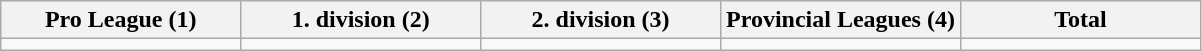<table class="wikitable">
<tr>
<th style="width:20%;">Pro League (1)</th>
<th style="width:20%;">1. division (2)</th>
<th style="width:20%;">2. division (3)</th>
<th style="width:20%;">Provincial Leagues (4)</th>
<th style="width:20%;">Total</th>
</tr>
<tr>
<td></td>
<td></td>
<td></td>
<td></td>
<td></td>
</tr>
</table>
